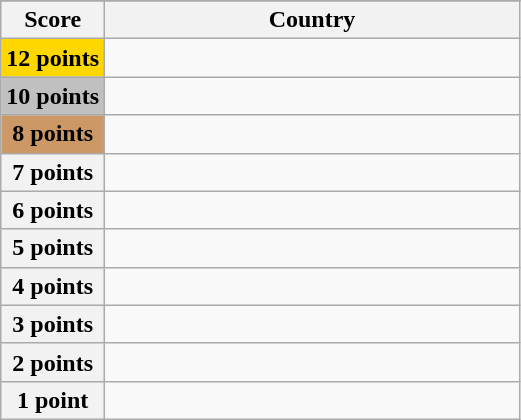<table class="wikitable">
<tr>
</tr>
<tr>
<th scope="col" width="20%">Score</th>
<th scope="col">Country</th>
</tr>
<tr>
<th scope="row" style="background:gold">12 points</th>
<td></td>
</tr>
<tr>
<th scope="row" style="background:silver">10 points</th>
<td></td>
</tr>
<tr>
<th scope="row" style="background:#CC9966">8 points</th>
<td></td>
</tr>
<tr>
<th scope="row">7 points</th>
<td></td>
</tr>
<tr>
<th scope="row">6 points</th>
<td></td>
</tr>
<tr>
<th scope="row">5 points</th>
<td></td>
</tr>
<tr>
<th scope="row">4 points</th>
<td></td>
</tr>
<tr>
<th scope="row">3 points</th>
<td></td>
</tr>
<tr>
<th scope="row">2 points</th>
<td></td>
</tr>
<tr>
<th scope="row">1 point</th>
<td></td>
</tr>
</table>
